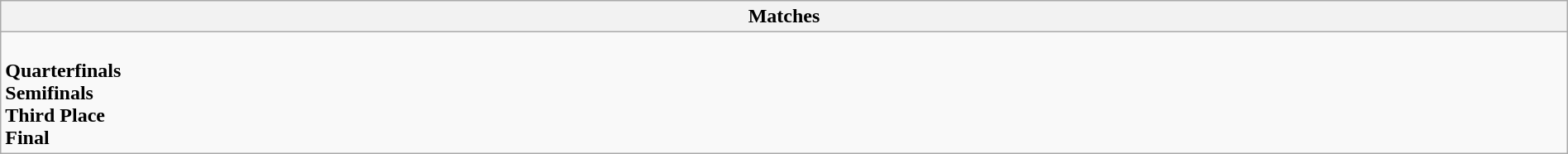<table class="wikitable collapsible collapsed" style="width:100%;">
<tr>
<th>Matches</th>
</tr>
<tr>
<td><br><strong>Quarterfinals</strong>



<br><strong>Semifinals</strong>

<br><strong>Third Place</strong>
<br><strong>Final</strong>
</td>
</tr>
</table>
